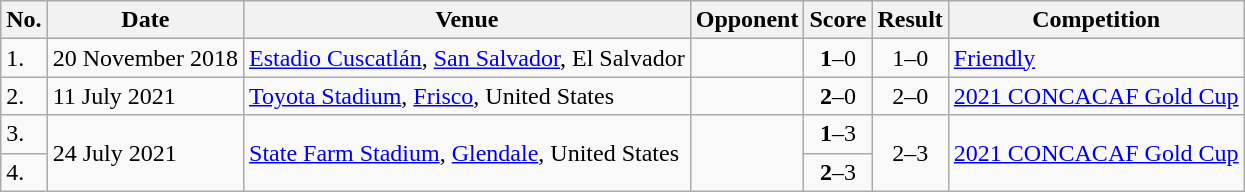<table class="wikitable" style="font-size:100%;">
<tr>
<th>No.</th>
<th>Date</th>
<th>Venue</th>
<th>Opponent</th>
<th>Score</th>
<th>Result</th>
<th>Competition</th>
</tr>
<tr>
<td>1.</td>
<td>20 November 2018</td>
<td><a href='#'>Estadio Cuscatlán</a>, <a href='#'>San Salvador</a>, El Salvador</td>
<td></td>
<td align=center><strong>1</strong>–0</td>
<td align=center>1–0</td>
<td><a href='#'>Friendly</a></td>
</tr>
<tr>
<td>2.</td>
<td>11 July 2021</td>
<td><a href='#'>Toyota Stadium</a>, <a href='#'>Frisco</a>, United States</td>
<td></td>
<td align=center><strong>2</strong>–0</td>
<td align=center>2–0</td>
<td><a href='#'>2021 CONCACAF Gold Cup</a></td>
</tr>
<tr>
<td>3.</td>
<td rowspan="2">24 July 2021</td>
<td rowspan="2"><a href='#'>State Farm Stadium</a>, <a href='#'>Glendale</a>, United States</td>
<td rowspan="2"></td>
<td align=center><strong>1</strong>–3</td>
<td rowspan="2" align=center>2–3</td>
<td rowspan="2"><a href='#'>2021 CONCACAF Gold Cup</a></td>
</tr>
<tr>
<td>4.</td>
<td align=center><strong>2</strong>–3</td>
</tr>
</table>
